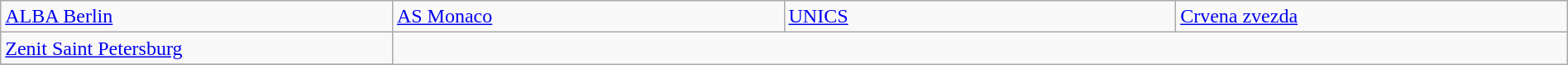<table class="wikitable" style="table-layout:fixed;width:100%;">
<tr>
<td width=210> <a href='#'>ALBA Berlin</a> </td>
<td width=210> <a href='#'>AS Monaco</a> </td>
<td width=210> <a href='#'>UNICS</a> </td>
<td width=210> <a href='#'>Crvena zvezda</a> </td>
</tr>
<tr>
<td width=210> <a href='#'>Zenit Saint Petersburg</a> </td>
</tr>
<tr>
</tr>
</table>
